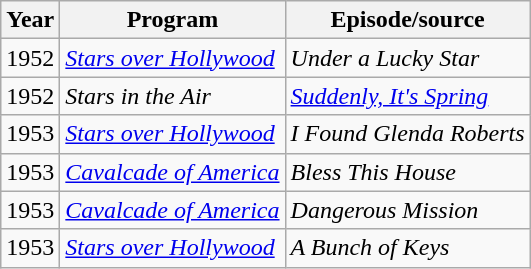<table class="wikitable">
<tr>
<th>Year</th>
<th>Program</th>
<th>Episode/source</th>
</tr>
<tr>
<td>1952</td>
<td><em><a href='#'>Stars over Hollywood</a></em></td>
<td><em>Under a Lucky Star</em></td>
</tr>
<tr>
<td>1952</td>
<td><em>Stars in the Air</em></td>
<td><em><a href='#'>Suddenly, It's Spring</a></em></td>
</tr>
<tr>
<td>1953</td>
<td><em><a href='#'>Stars over Hollywood</a></em></td>
<td><em>I Found Glenda Roberts</em></td>
</tr>
<tr>
<td>1953</td>
<td><em><a href='#'>Cavalcade of America</a></em></td>
<td><em>Bless This House</em></td>
</tr>
<tr>
<td>1953</td>
<td><em><a href='#'>Cavalcade of America</a></em></td>
<td><em>Dangerous Mission</em></td>
</tr>
<tr>
<td>1953</td>
<td><em><a href='#'>Stars over Hollywood</a></em></td>
<td><em>A Bunch of Keys</em></td>
</tr>
</table>
